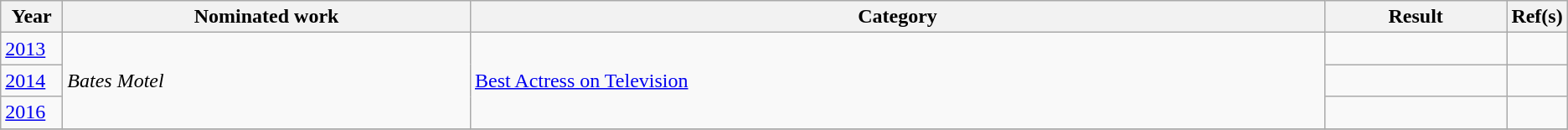<table class="wikitable">
<tr>
<th width=4%>Year</th>
<th width=27%>Nominated work</th>
<th width=57%>Category</th>
<th width=12%>Result</th>
<th width=4%>Ref(s)</th>
</tr>
<tr>
<td><a href='#'>2013</a></td>
<td rowspan="3"><em>Bates Motel</em></td>
<td rowspan="3"><a href='#'>Best Actress on Television</a></td>
<td></td>
<td></td>
</tr>
<tr>
<td><a href='#'>2014</a></td>
<td></td>
<td></td>
</tr>
<tr>
<td><a href='#'>2016</a></td>
<td></td>
<td></td>
</tr>
<tr>
</tr>
</table>
